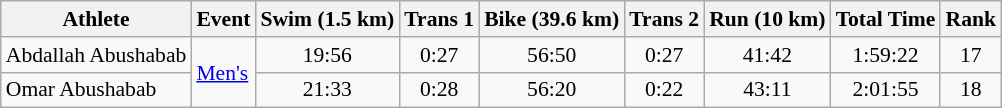<table class=wikitable style=font-size:90%;text-align:center>
<tr>
<th>Athlete</th>
<th>Event</th>
<th>Swim (1.5 km)</th>
<th>Trans 1</th>
<th>Bike (39.6 km)</th>
<th>Trans 2</th>
<th>Run (10 km)</th>
<th>Total Time</th>
<th>Rank</th>
</tr>
<tr>
<td align=left>Abdallah Abushabab</td>
<td align=left rowspan=2><a href='#'>Men's</a></td>
<td>19:56</td>
<td>0:27</td>
<td>56:50</td>
<td>0:27</td>
<td>41:42</td>
<td>1:59:22</td>
<td>17</td>
</tr>
<tr>
<td align=left>Omar Abushabab</td>
<td>21:33</td>
<td>0:28</td>
<td>56:20</td>
<td>0:22</td>
<td>43:11</td>
<td>2:01:55</td>
<td>18</td>
</tr>
</table>
